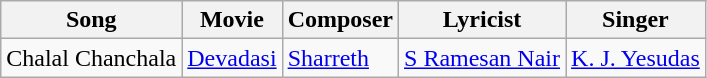<table class="wikitable">
<tr>
<th>Song</th>
<th>Movie</th>
<th>Composer</th>
<th>Lyricist</th>
<th>Singer</th>
</tr>
<tr>
<td>Chalal Chanchala</td>
<td><a href='#'>Devadasi</a></td>
<td><a href='#'>Sharreth</a></td>
<td><a href='#'>S Ramesan Nair</a></td>
<td><a href='#'>K. J. Yesudas</a></td>
</tr>
</table>
